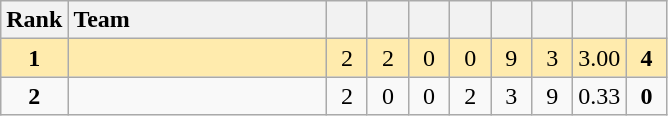<table class="wikitable" style="text-align: center;">
<tr>
<th width=30>Rank</th>
<th width=165 style="text-align:left;">Team</th>
<th width=20></th>
<th width=20></th>
<th width=20></th>
<th width=20></th>
<th width=20></th>
<th width=20></th>
<th width=20></th>
<th width=20></th>
</tr>
<tr style="background:#ffebad;">
<td><strong>1</strong></td>
<td style="text-align:left;"></td>
<td>2</td>
<td>2</td>
<td>0</td>
<td>0</td>
<td>9</td>
<td>3</td>
<td>3.00</td>
<td><strong>4</strong></td>
</tr>
<tr>
<td><strong>2</strong></td>
<td style="text-align:left;"></td>
<td>2</td>
<td>0</td>
<td>0</td>
<td>2</td>
<td>3</td>
<td>9</td>
<td>0.33</td>
<td><strong>0</strong></td>
</tr>
</table>
